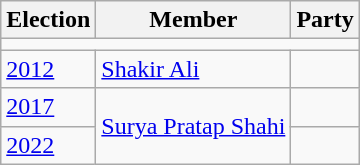<table class="wikitable sortable">
<tr>
<th>Election</th>
<th>Member</th>
<th colspan="2">Party</th>
</tr>
<tr>
<td colspan="4"></td>
</tr>
<tr>
<td><a href='#'>2012</a></td>
<td><a href='#'>Shakir Ali</a></td>
<td></td>
</tr>
<tr>
<td><a href='#'>2017</a></td>
<td rowspan="2"><a href='#'>Surya Pratap Shahi</a></td>
<td></td>
</tr>
<tr>
<td><a href='#'>2022</a></td>
</tr>
</table>
